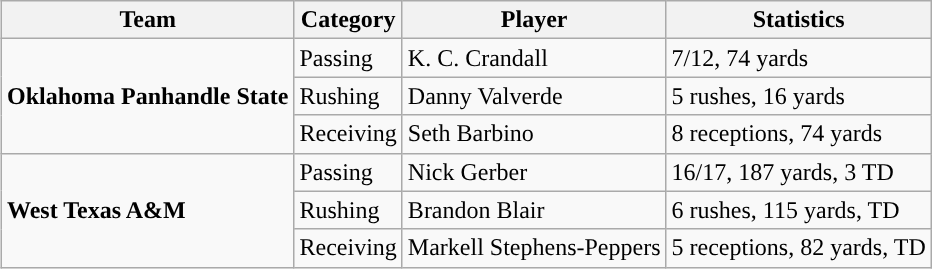<table class="wikitable" style="float: right;">
<tr>
<th>Team</th>
<th>Category</th>
<th>Player</th>
<th>Statistics</th>
</tr>
<tr>
<td rowspan=3><strong>Oklahoma Panhandle State</strong></td>
<td>Passing</td>
<td>K. C. Crandall</td>
<td>7/12, 74 yards</td>
</tr>
<tr>
<td>Rushing</td>
<td>Danny Valverde</td>
<td>5 rushes, 16 yards</td>
</tr>
<tr>
<td>Receiving</td>
<td>Seth Barbino</td>
<td>8 receptions, 74 yards</td>
</tr>
<tr>
<td rowspan=3><strong>West Texas A&M</strong></td>
<td>Passing</td>
<td>Nick Gerber</td>
<td>16/17, 187 yards, 3 TD</td>
</tr>
<tr>
<td>Rushing</td>
<td>Brandon Blair</td>
<td>6 rushes, 115 yards, TD</td>
</tr>
<tr>
<td>Receiving</td>
<td>Markell Stephens-Peppers</td>
<td>5 receptions, 82 yards, TD</td>
</tr>
</table>
